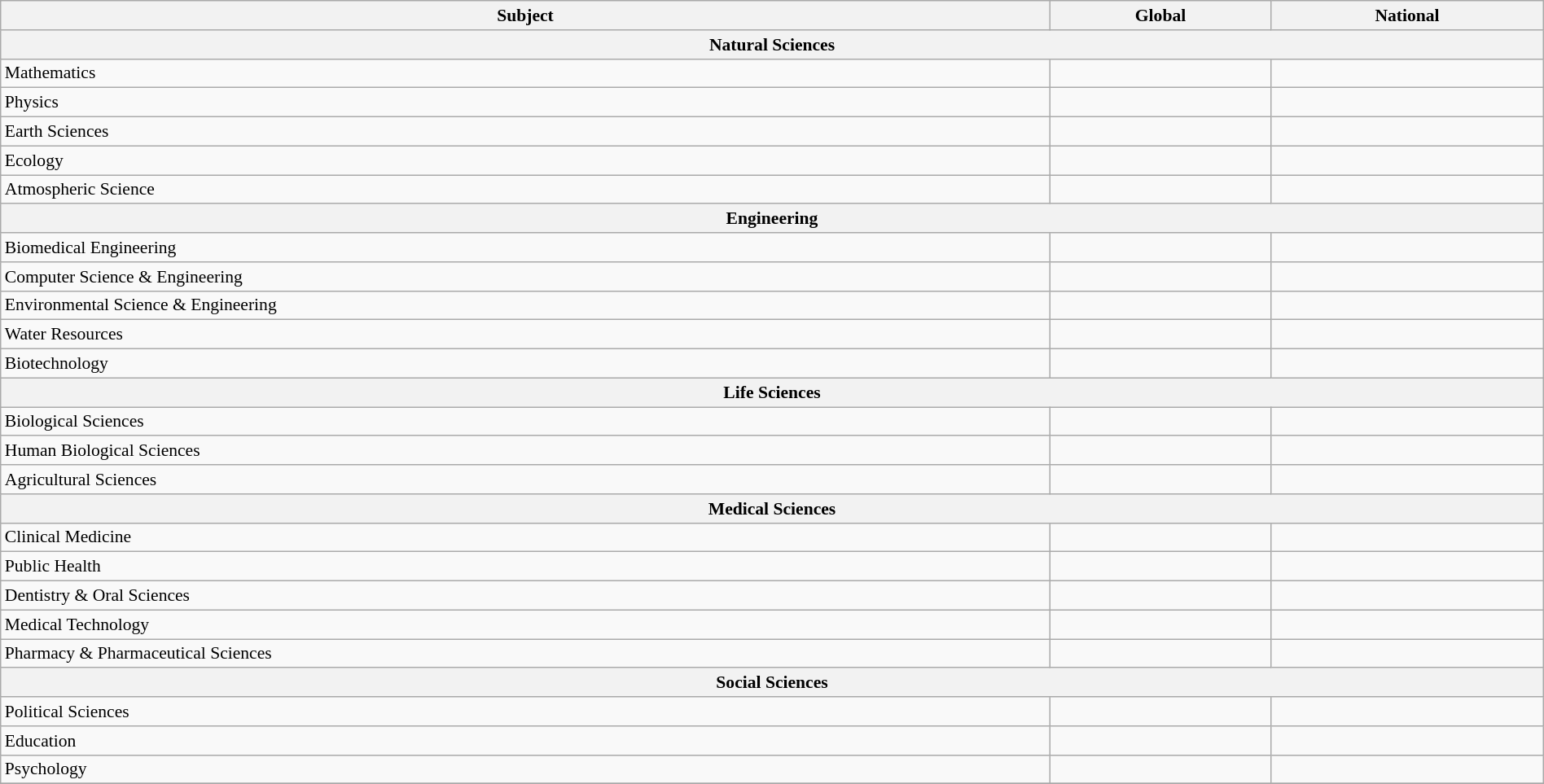<table class="wikitable sortable" style="width: 100%; font-size: 90%">
<tr>
<th>Subject</th>
<th>Global</th>
<th>National</th>
</tr>
<tr>
<th colspan="3">Natural Sciences</th>
</tr>
<tr>
<td>Mathematics</td>
<td data-sort-value="201–300"></td>
<td data-sort-value="12–18"></td>
</tr>
<tr>
<td>Physics</td>
<td data-sort-value="301–400"></td>
<td data-sort-value="24–28"></td>
</tr>
<tr>
<td>Earth Sciences</td>
<td data-sort-value="101–150"></td>
<td data-sort-value="5–12"></td>
</tr>
<tr>
<td>Ecology</td>
<td data-sort-value="201–300"></td>
<td data-sort-value="16–27"></td>
</tr>
<tr>
<td>Atmospheric Science</td>
<td data-sort-value="201–300"></td>
<td data-sort-value="15–20"></td>
</tr>
<tr>
<th colspan="3">Engineering</th>
</tr>
<tr>
<td>Biomedical Engineering</td>
<td data-sort-value="201–300"></td>
<td data-sort-value="13–17"></td>
</tr>
<tr>
<td>Computer Science & Engineering</td>
<td data-sort-value="301–400"></td>
<td data-sort-value="11–13"></td>
</tr>
<tr>
<td>Environmental Science & Engineering</td>
<td data-sort-value="101–150"></td>
<td data-sort-value="3–4"></td>
</tr>
<tr>
<td>Water Resources</td>
<td data-sort-value="101–150"></td>
<td data-sort-value="4–8"></td>
</tr>
<tr>
<td>Biotechnology</td>
<td data-sort-value="76–100"></td>
<td data-sort-value="3–4"></td>
</tr>
<tr>
<th colspan="3">Life Sciences</th>
</tr>
<tr>
<td>Biological Sciences</td>
<td data-sort-value="101–150"></td>
<td data-sort-value="12–13"></td>
</tr>
<tr>
<td>Human Biological Sciences</td>
<td data-sort-value="76–100"></td>
<td data-sort-value="9–12"></td>
</tr>
<tr>
<td>Agricultural Sciences</td>
<td data-sort-value="201–300"></td>
<td data-sort-value="19–23"></td>
</tr>
<tr>
<th colspan="3">Medical Sciences</th>
</tr>
<tr>
<td>Clinical Medicine</td>
<td data-sort-value="151–200"></td>
<td data-sort-value="10–13"></td>
</tr>
<tr>
<td>Public Health</td>
<td data-sort-value="301–400"></td>
<td data-sort-value="12–22"></td>
</tr>
<tr>
<td>Dentistry & Oral Sciences</td>
<td data-sort-value="151–200"></td>
<td data-sort-value="14–21"></td>
</tr>
<tr>
<td>Medical Technology</td>
<td data-sort-value="41"></td>
<td data-sort-value="6"></td>
</tr>
<tr>
<td>Pharmacy & Pharmaceutical Sciences</td>
<td data-sort-value="151–200"></td>
<td data-sort-value="15–17"></td>
</tr>
<tr>
<th colspan="3">Social Sciences</th>
</tr>
<tr>
<td>Political Sciences</td>
<td data-sort-value="301–400"></td>
<td data-sort-value="17–26"></td>
</tr>
<tr>
<td>Education</td>
<td data-sort-value="76–100"></td>
<td data-sort-value="1"></td>
</tr>
<tr>
<td>Psychology</td>
<td data-sort-value="76–100"></td>
<td data-sort-value="2–4"></td>
</tr>
<tr>
</tr>
</table>
